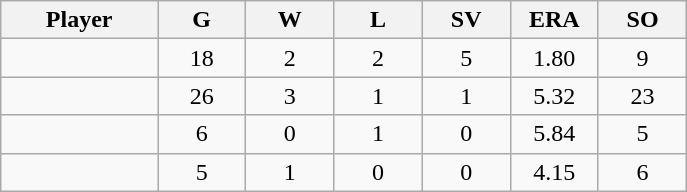<table class="wikitable sortable">
<tr>
<th bgcolor="#DDDDFF" width="16%">Player</th>
<th bgcolor="#DDDDFF" width="9%">G</th>
<th bgcolor="#DDDDFF" width="9%">W</th>
<th bgcolor="#DDDDFF" width="9%">L</th>
<th bgcolor="#DDDDFF" width="9%">SV</th>
<th bgcolor="#DDDDFF" width="9%">ERA</th>
<th bgcolor="#DDDDFF" width="9%">SO</th>
</tr>
<tr align="center">
<td></td>
<td>18</td>
<td>2</td>
<td>2</td>
<td>5</td>
<td>1.80</td>
<td>9</td>
</tr>
<tr align=center>
<td></td>
<td>26</td>
<td>3</td>
<td>1</td>
<td>1</td>
<td>5.32</td>
<td>23</td>
</tr>
<tr align="center">
<td></td>
<td>6</td>
<td>0</td>
<td>1</td>
<td>0</td>
<td>5.84</td>
<td>5</td>
</tr>
<tr align="center">
<td></td>
<td>5</td>
<td>1</td>
<td>0</td>
<td>0</td>
<td>4.15</td>
<td>6</td>
</tr>
</table>
